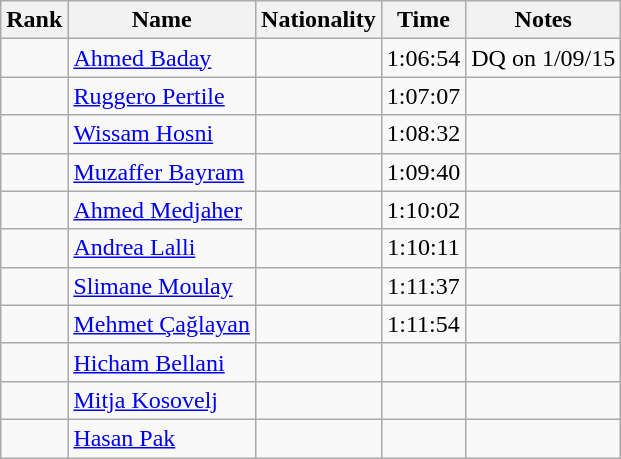<table class="wikitable sortable" style="text-align:center">
<tr>
<th>Rank</th>
<th>Name</th>
<th>Nationality</th>
<th>Time</th>
<th>Notes</th>
</tr>
<tr>
<td></td>
<td align="left"><a href='#'>Ahmed Baday</a></td>
<td align="left"></td>
<td>1:06:54</td>
<td>DQ on 1/09/15</td>
</tr>
<tr>
<td></td>
<td align="left"><a href='#'>Ruggero Pertile</a></td>
<td align="left"></td>
<td>1:07:07</td>
<td></td>
</tr>
<tr>
<td></td>
<td align="left"><a href='#'>Wissam Hosni</a></td>
<td align="left"></td>
<td>1:08:32</td>
<td></td>
</tr>
<tr>
<td></td>
<td align="left"><a href='#'>Muzaffer Bayram</a></td>
<td align="left"></td>
<td>1:09:40</td>
<td></td>
</tr>
<tr>
<td></td>
<td align="left"><a href='#'>Ahmed Medjaher</a></td>
<td align="left"></td>
<td>1:10:02</td>
<td></td>
</tr>
<tr>
<td></td>
<td align="left"><a href='#'>Andrea Lalli</a></td>
<td align="left"></td>
<td>1:10:11</td>
<td></td>
</tr>
<tr>
<td></td>
<td align="left"><a href='#'>Slimane Moulay</a></td>
<td align="left"></td>
<td>1:11:37</td>
<td></td>
</tr>
<tr>
<td></td>
<td align="left"><a href='#'>Mehmet Çağlayan</a></td>
<td align="left"></td>
<td>1:11:54</td>
<td></td>
</tr>
<tr>
<td></td>
<td align="left"><a href='#'>Hicham Bellani</a></td>
<td align="left"></td>
<td></td>
<td></td>
</tr>
<tr>
<td></td>
<td align="left"><a href='#'>Mitja Kosovelj</a></td>
<td align="left"></td>
<td></td>
<td></td>
</tr>
<tr>
<td></td>
<td align="left"><a href='#'>Hasan Pak</a></td>
<td align="left"></td>
<td></td>
<td></td>
</tr>
</table>
